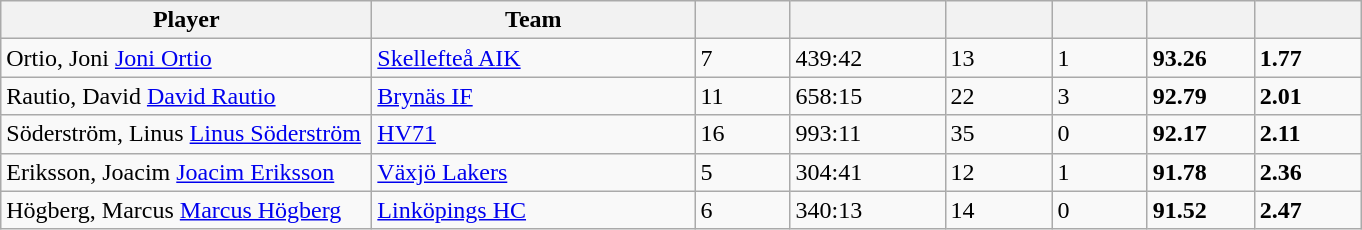<table class="wikitable sortable">
<tr>
<th style="width: 15em;">Player</th>
<th style="width: 13em;">Team</th>
<th style="width: 3.5em;"></th>
<th style="width: 6em;"></th>
<th style="width: 4em;"></th>
<th style="width: 3.5em;"></th>
<th style="width: 4em;"></th>
<th style="width: 4em;"></th>
</tr>
<tr>
<td><span>Ortio, Joni</span>  <a href='#'>Joni Ortio</a></td>
<td><a href='#'>Skellefteå AIK</a></td>
<td>7</td>
<td>439:42</td>
<td>13</td>
<td>1</td>
<td><strong>93.26</strong></td>
<td><strong>1.77</strong></td>
</tr>
<tr>
<td><span>Rautio, David</span>  <a href='#'>David Rautio</a></td>
<td><a href='#'>Brynäs IF</a></td>
<td>11</td>
<td>658:15</td>
<td>22</td>
<td>3</td>
<td><strong>92.79</strong></td>
<td><strong>2.01</strong></td>
</tr>
<tr>
<td><span>Söderström, Linus</span>  <a href='#'>Linus Söderström</a></td>
<td><a href='#'>HV71</a></td>
<td>16</td>
<td>993:11</td>
<td>35</td>
<td>0</td>
<td><strong>92.17</strong></td>
<td><strong>2.11</strong></td>
</tr>
<tr>
<td><span>Eriksson, Joacim</span>  <a href='#'>Joacim Eriksson</a></td>
<td><a href='#'>Växjö Lakers</a></td>
<td>5</td>
<td>304:41</td>
<td>12</td>
<td>1</td>
<td><strong>91.78</strong></td>
<td><strong>2.36</strong></td>
</tr>
<tr>
<td><span>Högberg, Marcus</span>  <a href='#'>Marcus Högberg</a></td>
<td><a href='#'>Linköpings HC</a></td>
<td>6</td>
<td>340:13</td>
<td>14</td>
<td>0</td>
<td><strong>91.52</strong></td>
<td><strong>2.47</strong></td>
</tr>
</table>
